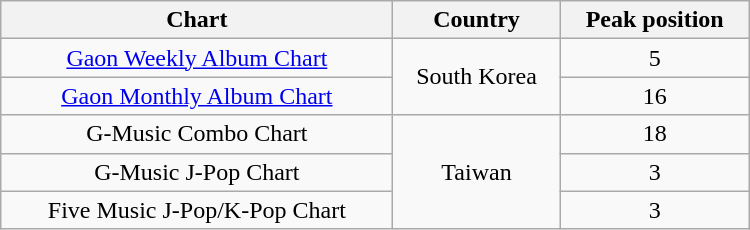<table class="wikitable" style="text-align:center; width:500px">
<tr>
<th>Chart</th>
<th>Country</th>
<th>Peak position</th>
</tr>
<tr>
<td><a href='#'>Gaon Weekly Album Chart</a></td>
<td rowspan=2>South Korea</td>
<td>5</td>
</tr>
<tr>
<td><a href='#'>Gaon Monthly Album Chart</a></td>
<td>16</td>
</tr>
<tr>
<td>G-Music Combo Chart</td>
<td rowspan=3>Taiwan</td>
<td>18</td>
</tr>
<tr>
<td>G-Music J-Pop Chart</td>
<td>3</td>
</tr>
<tr>
<td>Five Music J-Pop/K-Pop Chart</td>
<td>3</td>
</tr>
</table>
